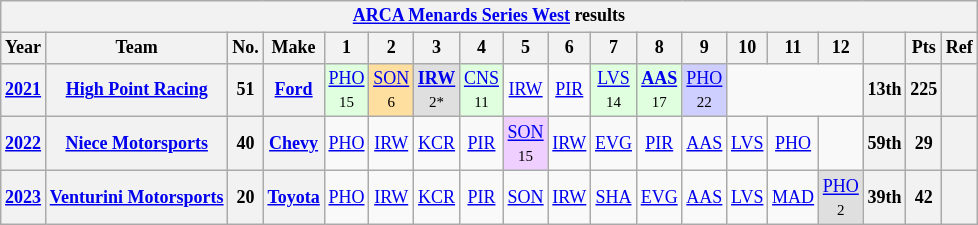<table class="wikitable" style="text-align:center; font-size:75%">
<tr>
<th colspan=19><a href='#'>ARCA Menards Series West</a> results</th>
</tr>
<tr>
<th>Year</th>
<th>Team</th>
<th>No.</th>
<th>Make</th>
<th>1</th>
<th>2</th>
<th>3</th>
<th>4</th>
<th>5</th>
<th>6</th>
<th>7</th>
<th>8</th>
<th>9</th>
<th>10</th>
<th>11</th>
<th>12</th>
<th></th>
<th>Pts</th>
<th>Ref</th>
</tr>
<tr>
<th><a href='#'>2021</a></th>
<th><a href='#'>High Point Racing</a></th>
<th>51</th>
<th><a href='#'>Ford</a></th>
<td style="background:#DFFFDF;"><a href='#'>PHO</a><br><small>15</small></td>
<td style="background:#FFDF9F;"><a href='#'>SON</a><br><small>6</small></td>
<td style="background:#DFDFDF;"><strong><a href='#'>IRW</a></strong><br><small>2*</small></td>
<td style="background:#DFFFDF;"><a href='#'>CNS</a><br><small>11</small></td>
<td><a href='#'>IRW</a></td>
<td><a href='#'>PIR</a></td>
<td style="background:#DFFFDF;"><a href='#'>LVS</a><br><small>14</small></td>
<td style="background:#DFFFDF;"><strong><a href='#'>AAS</a></strong><br><small>17</small></td>
<td style="background:#CFCFFF;"><a href='#'>PHO</a><br><small>22</small></td>
<td colspan=3></td>
<th>13th</th>
<th>225</th>
<th></th>
</tr>
<tr>
<th><a href='#'>2022</a></th>
<th><a href='#'>Niece Motorsports</a></th>
<th>40</th>
<th><a href='#'>Chevy</a></th>
<td><a href='#'>PHO</a></td>
<td><a href='#'>IRW</a></td>
<td><a href='#'>KCR</a></td>
<td><a href='#'>PIR</a></td>
<td style="background:#EFCFFF;"><a href='#'>SON</a><br><small>15</small></td>
<td><a href='#'>IRW</a></td>
<td><a href='#'>EVG</a></td>
<td><a href='#'>PIR</a></td>
<td><a href='#'>AAS</a></td>
<td><a href='#'>LVS</a></td>
<td><a href='#'>PHO</a></td>
<td></td>
<th>59th</th>
<th>29</th>
<th></th>
</tr>
<tr>
<th><a href='#'>2023</a></th>
<th><a href='#'>Venturini Motorsports</a></th>
<th>20</th>
<th><a href='#'>Toyota</a></th>
<td><a href='#'>PHO</a></td>
<td><a href='#'>IRW</a></td>
<td><a href='#'>KCR</a></td>
<td><a href='#'>PIR</a></td>
<td><a href='#'>SON</a></td>
<td><a href='#'>IRW</a></td>
<td><a href='#'>SHA</a></td>
<td><a href='#'>EVG</a></td>
<td><a href='#'>AAS</a></td>
<td><a href='#'>LVS</a></td>
<td><a href='#'>MAD</a></td>
<td style="background:#DFDFDF;"><a href='#'>PHO</a><br><small>2</small></td>
<th>39th</th>
<th>42</th>
<th></th>
</tr>
</table>
